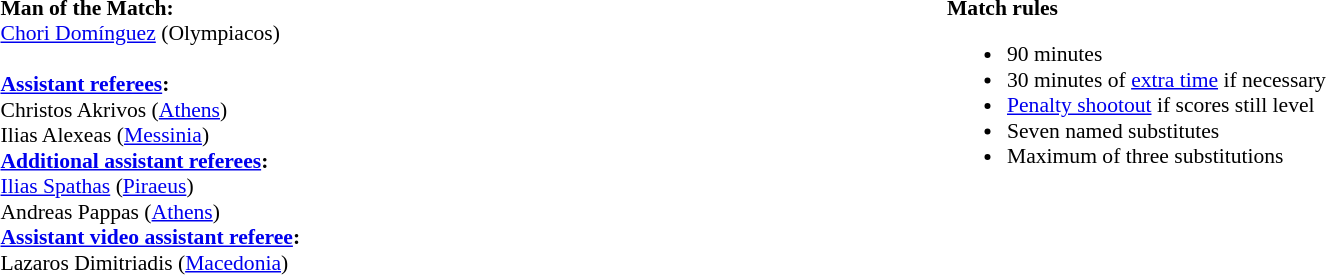<table width=100% style="font-size: 90%">
<tr>
<td width=50% valign=top><br><strong>Man of the Match:</strong>
<br> <a href='#'>Chori Domínguez</a> (Olympiacos)<br><br><strong><a href='#'>Assistant referees</a>:</strong>
<br>Christos Akrivos (<a href='#'>Athens</a>)
<br>Ilias Alexeas (<a href='#'>Messinia</a>)
<br><strong><a href='#'>Additional assistant referees</a>:</strong>
<br><a href='#'>Ilias Spathas</a> (<a href='#'>Piraeus</a>)
<br>Andreas Pappas (<a href='#'>Athens</a>)
<br><strong><a href='#'>Assistant video assistant referee</a>:</strong>
<br>Lazaros Dimitriadis (<a href='#'>Macedonia</a>)</td>
<td width=50% valign=top><br><strong>Match rules</strong><ul><li>90 minutes</li><li>30 minutes of <a href='#'>extra time</a> if necessary</li><li><a href='#'>Penalty shootout</a> if scores still level</li><li>Seven named substitutes</li><li>Maximum of three substitutions</li></ul></td>
</tr>
</table>
